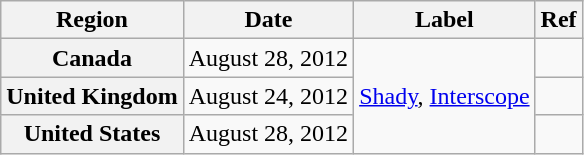<table class="wikitable plainrowheaders">
<tr>
<th scope="col">Region</th>
<th>Date</th>
<th>Label</th>
<th>Ref</th>
</tr>
<tr>
<th scope="row">Canada</th>
<td>August 28, 2012</td>
<td rowspan="3"><a href='#'>Shady</a>, <a href='#'>Interscope</a></td>
<td></td>
</tr>
<tr>
<th scope="row">United Kingdom</th>
<td>August 24, 2012</td>
<td></td>
</tr>
<tr>
<th scope="row">United States</th>
<td>August 28, 2012</td>
<td></td>
</tr>
</table>
